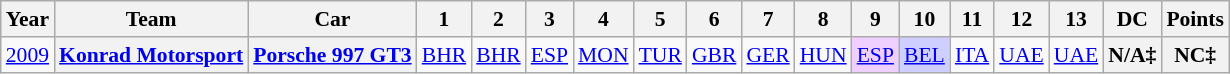<table class="wikitable" style="text-align:center; font-size:90%">
<tr>
<th>Year</th>
<th>Team</th>
<th>Car</th>
<th>1</th>
<th>2</th>
<th>3</th>
<th>4</th>
<th>5</th>
<th>6</th>
<th>7</th>
<th>8</th>
<th>9</th>
<th>10</th>
<th>11</th>
<th>12</th>
<th>13</th>
<th>DC</th>
<th>Points</th>
</tr>
<tr>
<td><a href='#'>2009</a></td>
<th><a href='#'>Konrad Motorsport</a></th>
<th><a href='#'>Porsche 997 GT3</a></th>
<td><a href='#'>BHR</a></td>
<td><a href='#'>BHR</a></td>
<td><a href='#'>ESP</a></td>
<td><a href='#'>MON</a></td>
<td><a href='#'>TUR</a></td>
<td><a href='#'>GBR</a></td>
<td><a href='#'>GER</a></td>
<td><a href='#'>HUN</a></td>
<td style="background:#EFCFFF;"><a href='#'>ESP</a><br></td>
<td style="background:#CFCFFF;"><a href='#'>BEL</a><br></td>
<td><a href='#'>ITA</a></td>
<td><a href='#'>UAE</a></td>
<td><a href='#'>UAE</a></td>
<th>N/A‡</th>
<th>NC‡</th>
</tr>
</table>
